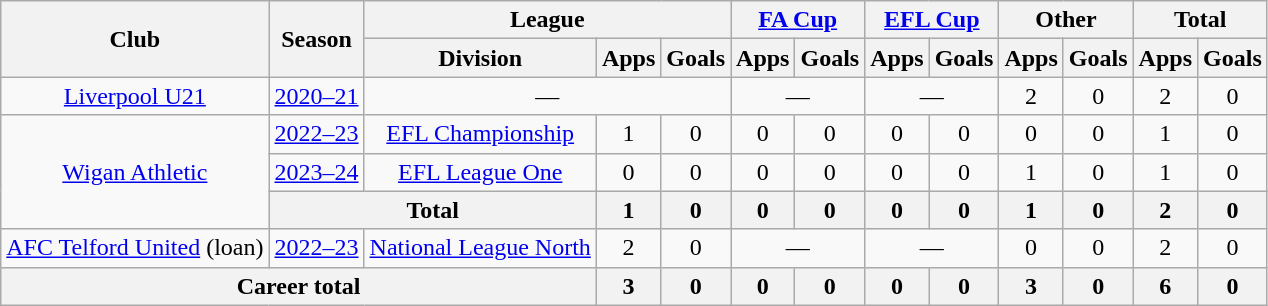<table class="wikitable" style="text-align:center;">
<tr>
<th rowspan="2">Club</th>
<th rowspan="2">Season</th>
<th colspan="3">League</th>
<th colspan="2"><a href='#'>FA Cup</a></th>
<th colspan="2"><a href='#'>EFL Cup</a></th>
<th colspan="2">Other</th>
<th colspan="2">Total</th>
</tr>
<tr>
<th>Division</th>
<th>Apps</th>
<th>Goals</th>
<th>Apps</th>
<th>Goals</th>
<th>Apps</th>
<th>Goals</th>
<th>Apps</th>
<th>Goals</th>
<th>Apps</th>
<th>Goals</th>
</tr>
<tr>
<td><a href='#'>Liverpool U21</a></td>
<td><a href='#'>2020–21</a></td>
<td colspan=3>—</td>
<td colspan="2">—</td>
<td colspan="2">—</td>
<td>2</td>
<td>0</td>
<td>2</td>
<td>0</td>
</tr>
<tr>
<td rowspan="3"><a href='#'>Wigan Athletic</a></td>
<td><a href='#'>2022–23</a></td>
<td><a href='#'>EFL Championship</a></td>
<td>1</td>
<td>0</td>
<td>0</td>
<td>0</td>
<td>0</td>
<td>0</td>
<td>0</td>
<td>0</td>
<td>1</td>
<td>0</td>
</tr>
<tr>
<td><a href='#'>2023–24</a></td>
<td><a href='#'>EFL League One</a></td>
<td>0</td>
<td>0</td>
<td>0</td>
<td>0</td>
<td>0</td>
<td>0</td>
<td>1</td>
<td>0</td>
<td>1</td>
<td>0</td>
</tr>
<tr>
<th colspan="2">Total</th>
<th>1</th>
<th>0</th>
<th>0</th>
<th>0</th>
<th>0</th>
<th>0</th>
<th>1</th>
<th>0</th>
<th>2</th>
<th>0</th>
</tr>
<tr>
<td><a href='#'>AFC Telford United</a> (loan)</td>
<td><a href='#'>2022–23</a></td>
<td><a href='#'>National League North</a></td>
<td>2</td>
<td>0</td>
<td colspan="2">—</td>
<td colspan="2">—</td>
<td>0</td>
<td>0</td>
<td>2</td>
<td>0</td>
</tr>
<tr>
<th colspan="3">Career total</th>
<th>3</th>
<th>0</th>
<th>0</th>
<th>0</th>
<th>0</th>
<th>0</th>
<th>3</th>
<th>0</th>
<th>6</th>
<th>0</th>
</tr>
</table>
